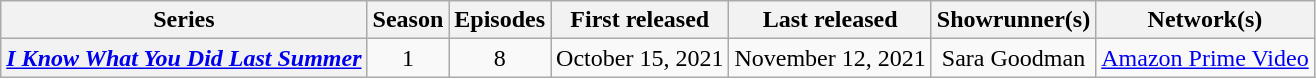<table class="wikitable plainrowheaders" style="text-align:center;">
<tr>
<th>Series</th>
<th>Season</th>
<th>Episodes</th>
<th>First released</th>
<th>Last released</th>
<th>Showrunner(s)</th>
<th>Network(s)</th>
</tr>
<tr>
<th scope="row"><em><a href='#'>I Know What You Did Last Summer</a></em></th>
<td>1</td>
<td>8</td>
<td>October 15, 2021</td>
<td>November 12, 2021</td>
<td>Sara Goodman</td>
<td><a href='#'>Amazon Prime Video</a></td>
</tr>
</table>
